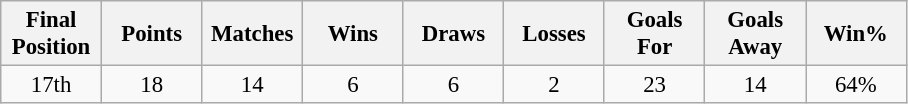<table class="wikitable" style="font-size: 95%; text-align: center;">
<tr>
<th width=60>Final Position</th>
<th width=60>Points</th>
<th width=60>Matches</th>
<th width=60>Wins</th>
<th width=60>Draws</th>
<th width=60>Losses</th>
<th width=60>Goals For</th>
<th width=60>Goals Away</th>
<th width=60>Win%</th>
</tr>
<tr>
<td>17th</td>
<td>18</td>
<td>14</td>
<td>6</td>
<td>6</td>
<td>2</td>
<td>23</td>
<td>14</td>
<td>64%</td>
</tr>
</table>
